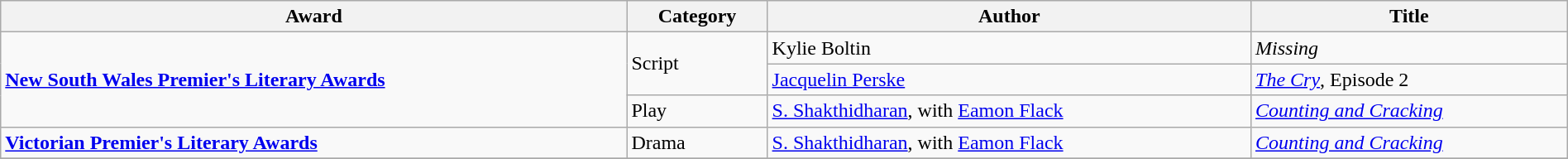<table class="wikitable" width=100%>
<tr>
<th>Award</th>
<th>Category</th>
<th>Author</th>
<th>Title</th>
</tr>
<tr>
<td rowspan=3><strong><a href='#'>New South Wales Premier's Literary Awards</a></strong></td>
<td rowspan=2>Script</td>
<td>Kylie Boltin</td>
<td><em>Missing</em></td>
</tr>
<tr>
<td><a href='#'>Jacquelin Perske</a></td>
<td><em><a href='#'>The Cry</a></em>, Episode 2</td>
</tr>
<tr>
<td>Play</td>
<td><a href='#'>S. Shakthidharan</a>, with <a href='#'>Eamon Flack</a></td>
<td><em><a href='#'>Counting and Cracking</a></em></td>
</tr>
<tr>
<td><strong><a href='#'>Victorian Premier's Literary Awards</a></strong></td>
<td>Drama</td>
<td><a href='#'>S. Shakthidharan</a>, with <a href='#'>Eamon Flack</a></td>
<td><em><a href='#'>Counting and Cracking</a></em></td>
</tr>
<tr>
</tr>
</table>
